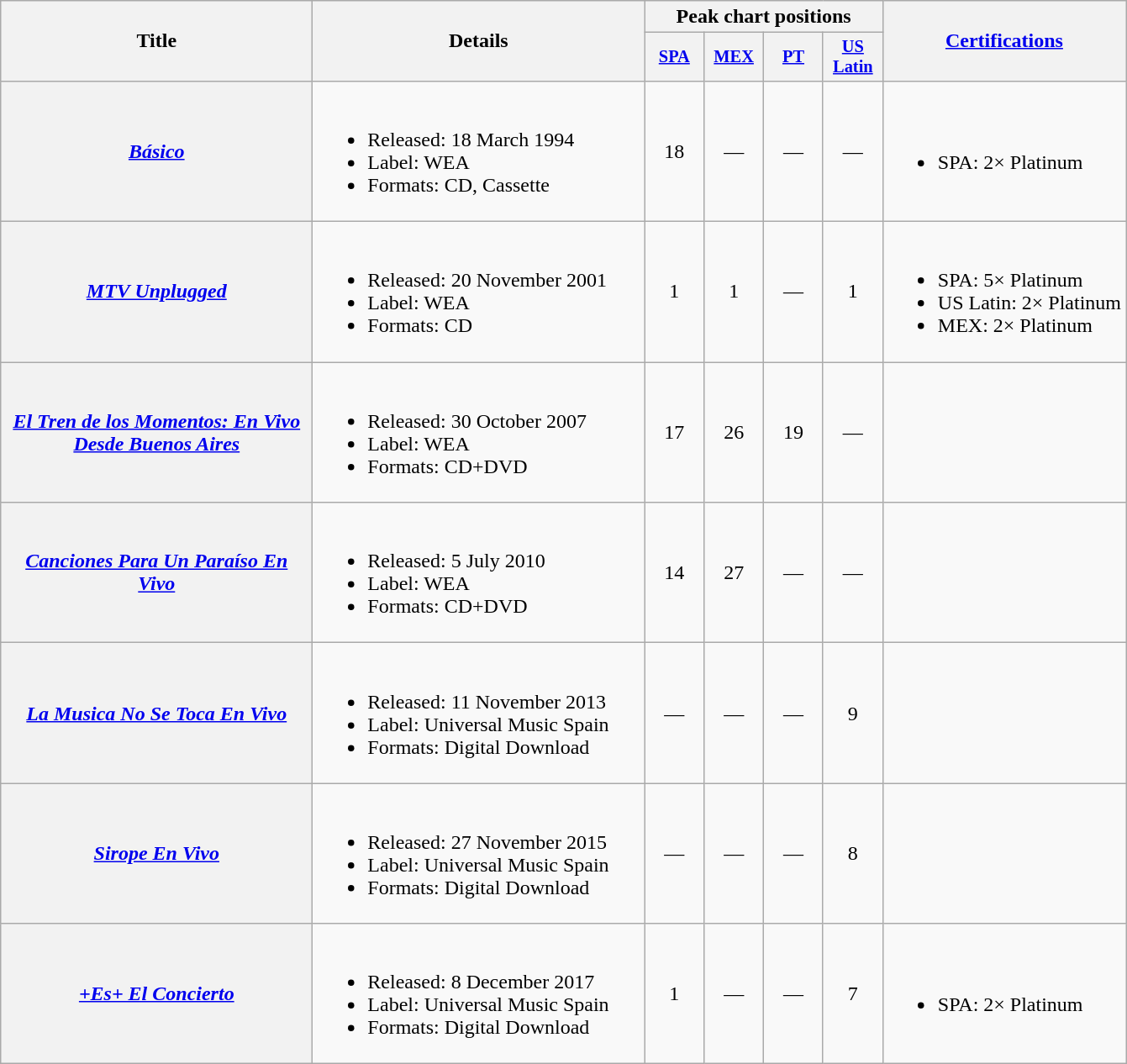<table class="wikitable plainrowheaders" style="text-align:center;">
<tr>
<th rowspan="2" style="width:15em;">Title</th>
<th rowspan="2" style="width:16em;">Details</th>
<th colspan="4">Peak chart positions</th>
<th rowspan="2"><a href='#'>Certifications</a></th>
</tr>
<tr>
<th scope="col" style="width:3em;font-size:85%;"><a href='#'>SPA</a><br></th>
<th scope="col" style="width:3em;font-size:85%;"><a href='#'>MEX</a><br></th>
<th scope="col" style="width:3em;font-size:85%;"><a href='#'>PT</a><br></th>
<th scope="col" style="width:3em;font-size:85%;"><a href='#'>US<br>Latin</a><br></th>
</tr>
<tr>
<th scope="row"><em><a href='#'>Básico</a></em></th>
<td style="text-align:left;"><br><ul><li>Released: 18 March 1994</li><li>Label: WEA</li><li>Formats: CD, Cassette</li></ul></td>
<td>18</td>
<td>—</td>
<td>—</td>
<td>—</td>
<td style="text-align:left;"><br><ul><li>SPA: 2× Platinum</li></ul></td>
</tr>
<tr>
<th scope="row"><em><a href='#'>MTV Unplugged</a></em></th>
<td style="text-align:left;"><br><ul><li>Released: 20 November 2001</li><li>Label: WEA</li><li>Formats: CD</li></ul></td>
<td>1</td>
<td>1</td>
<td>—</td>
<td>1</td>
<td style="text-align:left;"><br><ul><li>SPA: 5× Platinum</li><li>US Latin: 2× Platinum</li><li>MEX: 2× Platinum</li></ul></td>
</tr>
<tr>
<th scope="row"><em><a href='#'>El Tren de los Momentos: En Vivo Desde Buenos Aires</a></em></th>
<td style="text-align:left;"><br><ul><li>Released: 30 October 2007</li><li>Label: WEA</li><li>Formats: CD+DVD</li></ul></td>
<td>17</td>
<td>26</td>
<td>19</td>
<td>—</td>
<td style="text-align:left;"></td>
</tr>
<tr>
<th scope="row"><em><a href='#'>Canciones Para Un Paraíso En Vivo</a></em></th>
<td style="text-align:left;"><br><ul><li>Released: 5 July 2010</li><li>Label: WEA</li><li>Formats: CD+DVD</li></ul></td>
<td>14</td>
<td>27</td>
<td>—</td>
<td>—</td>
<td style="text-align:left;"></td>
</tr>
<tr>
<th scope="row"><em><a href='#'>La Musica No Se Toca En Vivo</a></em></th>
<td style="text-align:left;"><br><ul><li>Released: 11 November 2013</li><li>Label: Universal Music Spain</li><li>Formats: Digital Download</li></ul></td>
<td>—</td>
<td>—</td>
<td>—</td>
<td>9</td>
<td style="text-align:left;"></td>
</tr>
<tr>
<th scope="row"><em><a href='#'>Sirope En Vivo</a></em></th>
<td style="text-align:left;"><br><ul><li>Released: 27 November 2015</li><li>Label: Universal Music Spain</li><li>Formats: Digital Download</li></ul></td>
<td>—</td>
<td>—</td>
<td>—</td>
<td>8</td>
<td style="text-align:left;"></td>
</tr>
<tr>
<th scope="row"><em><a href='#'>+Es+ El Concierto</a></em></th>
<td style="text-align:left;"><br><ul><li>Released: 8 December 2017</li><li>Label: Universal Music Spain</li><li>Formats: Digital Download</li></ul></td>
<td>1</td>
<td>—</td>
<td>—</td>
<td>7</td>
<td style="text-align:left;"><br><ul><li>SPA: 2× Platinum</li></ul></td>
</tr>
</table>
